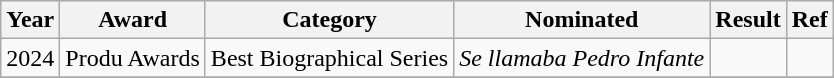<table class="wikitable plainrowheaders">
<tr>
<th scope="col">Year</th>
<th scope="col">Award</th>
<th scope="col">Category</th>
<th scope="col">Nominated</th>
<th scope="col">Result</th>
<th scope="col">Ref</th>
</tr>
<tr>
<td>2024</td>
<td>Produ Awards</td>
<td>Best Biographical Series</td>
<td><em>Se llamaba Pedro Infante</em></td>
<td></td>
<td align="center"></td>
</tr>
<tr>
</tr>
</table>
